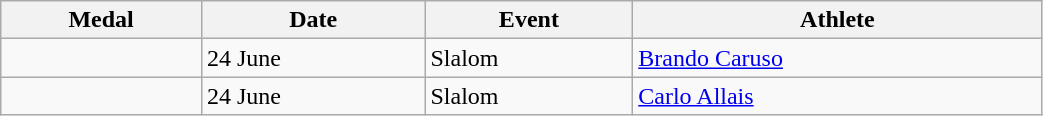<table class="wikitable sortable" width=55% style="font-size:100%; text-align:left;">
<tr>
<th>Medal</th>
<th>Date</th>
<th>Event</th>
<th>Athlete</th>
</tr>
<tr>
<td></td>
<td>24 June</td>
<td>Slalom</td>
<td><a href='#'>Brando Caruso</a></td>
</tr>
<tr>
<td></td>
<td>24 June</td>
<td>Slalom</td>
<td><a href='#'>Carlo Allais</a></td>
</tr>
</table>
